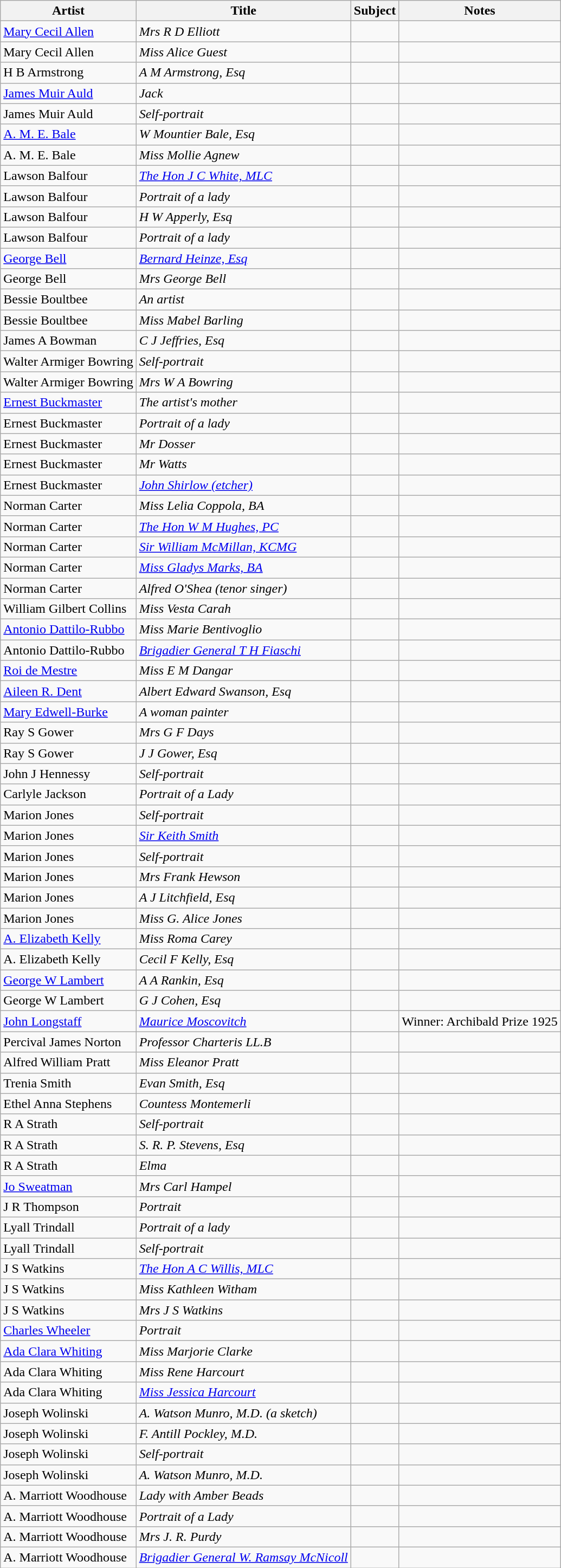<table class="wikitable sortable">
<tr>
<th>Artist</th>
<th>Title</th>
<th>Subject</th>
<th>Notes</th>
</tr>
<tr>
<td><a href='#'>Mary Cecil Allen</a></td>
<td><em>Mrs R D Elliott</em></td>
<td></td>
<td></td>
</tr>
<tr>
<td>Mary Cecil Allen</td>
<td><em>Miss Alice Guest</em></td>
<td></td>
<td></td>
</tr>
<tr>
<td>H B Armstrong</td>
<td><em>A M Armstrong, Esq</em></td>
<td></td>
<td></td>
</tr>
<tr>
<td><a href='#'>James Muir Auld</a></td>
<td><em>Jack</em></td>
<td></td>
<td></td>
</tr>
<tr>
<td>James Muir Auld</td>
<td><em>Self-portrait</em></td>
<td></td>
<td></td>
</tr>
<tr>
<td><a href='#'>A. M. E. Bale</a></td>
<td><em>W Mountier Bale, Esq</em></td>
<td></td>
<td></td>
</tr>
<tr>
<td>A. M. E. Bale</td>
<td><em>Miss Mollie Agnew</em></td>
<td></td>
<td></td>
</tr>
<tr>
<td>Lawson Balfour</td>
<td><em><a href='#'>The Hon J C White, MLC</a></em></td>
<td></td>
<td></td>
</tr>
<tr>
<td>Lawson Balfour</td>
<td><em>Portrait of a lady</em></td>
<td></td>
<td></td>
</tr>
<tr>
<td>Lawson Balfour</td>
<td><em>H W Apperly, Esq</em></td>
<td></td>
<td></td>
</tr>
<tr>
<td>Lawson Balfour</td>
<td><em>Portrait of a lady</em></td>
<td></td>
<td></td>
</tr>
<tr>
<td><a href='#'>George Bell</a></td>
<td><em><a href='#'>Bernard Heinze, Esq</a></em></td>
<td></td>
<td></td>
</tr>
<tr>
<td>George Bell</td>
<td><em>Mrs George Bell</em></td>
<td></td>
<td></td>
</tr>
<tr>
<td>Bessie Boultbee</td>
<td><em>An artist</em></td>
<td></td>
<td></td>
</tr>
<tr>
<td>Bessie Boultbee</td>
<td><em>Miss Mabel Barling</em></td>
<td></td>
<td></td>
</tr>
<tr>
<td>James A Bowman</td>
<td><em>C J Jeffries, Esq</em></td>
<td></td>
<td></td>
</tr>
<tr>
<td>Walter Armiger Bowring</td>
<td><em>Self-portrait</em></td>
<td></td>
<td></td>
</tr>
<tr>
<td>Walter Armiger Bowring</td>
<td><em>Mrs W A Bowring</em></td>
<td></td>
<td></td>
</tr>
<tr>
<td><a href='#'>Ernest Buckmaster</a></td>
<td><em>The artist's mother</em></td>
<td></td>
<td></td>
</tr>
<tr>
<td>Ernest Buckmaster</td>
<td><em>Portrait of a lady</em></td>
<td></td>
<td></td>
</tr>
<tr>
<td>Ernest Buckmaster</td>
<td><em>Mr Dosser</em></td>
<td></td>
<td></td>
</tr>
<tr>
<td>Ernest Buckmaster</td>
<td><em>Mr Watts</em></td>
<td></td>
<td></td>
</tr>
<tr>
<td>Ernest Buckmaster</td>
<td><em><a href='#'>John Shirlow (etcher)</a></em></td>
<td></td>
<td></td>
</tr>
<tr>
<td>Norman Carter</td>
<td><em>Miss Lelia Coppola, BA</em></td>
<td></td>
<td></td>
</tr>
<tr>
<td>Norman Carter</td>
<td><em><a href='#'>The Hon W M Hughes, PC</a></em></td>
<td></td>
<td></td>
</tr>
<tr>
<td>Norman Carter</td>
<td><em><a href='#'>Sir William McMillan, KCMG</a></em></td>
<td></td>
<td></td>
</tr>
<tr>
<td>Norman Carter</td>
<td><em><a href='#'>Miss Gladys Marks, BA</a></em></td>
<td></td>
<td></td>
</tr>
<tr>
<td>Norman Carter</td>
<td><em>Alfred O'Shea (tenor singer)</em></td>
<td></td>
<td></td>
</tr>
<tr>
<td>William Gilbert Collins</td>
<td><em>Miss Vesta Carah</em></td>
<td></td>
<td></td>
</tr>
<tr>
<td><a href='#'>Antonio Dattilo-Rubbo</a></td>
<td><em>Miss Marie Bentivoglio</em></td>
<td></td>
<td></td>
</tr>
<tr>
<td>Antonio Dattilo-Rubbo</td>
<td><em><a href='#'>Brigadier General T H Fiaschi</a></em></td>
<td></td>
<td></td>
</tr>
<tr>
<td><a href='#'>Roi de Mestre</a></td>
<td><em>Miss E M Dangar</em></td>
<td></td>
<td></td>
</tr>
<tr>
<td><a href='#'>Aileen R. Dent</a></td>
<td><em>Albert Edward Swanson, Esq</em></td>
<td></td>
<td></td>
</tr>
<tr>
<td><a href='#'>Mary Edwell-Burke</a></td>
<td><em>A woman painter</em></td>
<td></td>
<td></td>
</tr>
<tr>
<td>Ray S Gower</td>
<td><em>Mrs G F Days</em></td>
<td></td>
<td></td>
</tr>
<tr>
<td>Ray S Gower</td>
<td><em>J J Gower, Esq</em></td>
<td></td>
<td></td>
</tr>
<tr>
<td>John J Hennessy</td>
<td><em>Self-portrait</em></td>
<td></td>
<td></td>
</tr>
<tr>
<td>Carlyle Jackson</td>
<td><em>Portrait of a Lady</em></td>
<td></td>
<td></td>
</tr>
<tr>
<td>Marion Jones</td>
<td><em>Self-portrait</em></td>
<td></td>
<td></td>
</tr>
<tr>
<td>Marion Jones</td>
<td><em><a href='#'>Sir Keith Smith</a></em></td>
<td></td>
<td></td>
</tr>
<tr>
<td>Marion Jones</td>
<td><em>Self-portrait</em></td>
<td></td>
<td></td>
</tr>
<tr>
<td>Marion Jones</td>
<td><em>Mrs Frank Hewson</em></td>
<td></td>
<td></td>
</tr>
<tr>
<td>Marion Jones</td>
<td><em>A J Litchfield, Esq</em></td>
<td></td>
<td></td>
</tr>
<tr>
<td>Marion Jones</td>
<td><em>Miss G. Alice Jones</em></td>
<td></td>
<td></td>
</tr>
<tr>
<td><a href='#'>A. Elizabeth Kelly</a></td>
<td><em>Miss Roma Carey</em></td>
<td></td>
<td></td>
</tr>
<tr>
<td>A. Elizabeth Kelly</td>
<td><em>Cecil F Kelly, Esq</em></td>
<td></td>
<td></td>
</tr>
<tr>
<td><a href='#'>George W Lambert</a></td>
<td><em>A A Rankin, Esq</em></td>
<td></td>
<td></td>
</tr>
<tr>
<td>George W Lambert</td>
<td><em>G J Cohen, Esq</em></td>
<td></td>
<td></td>
</tr>
<tr>
<td><a href='#'>John Longstaff</a></td>
<td><em><a href='#'>Maurice Moscovitch</a></em></td>
<td></td>
<td>Winner: Archibald Prize 1925 </td>
</tr>
<tr>
<td>Percival James Norton</td>
<td><em>Professor Charteris LL.B</em></td>
<td></td>
<td></td>
</tr>
<tr>
<td>Alfred William Pratt</td>
<td><em>Miss Eleanor Pratt</em></td>
<td></td>
<td></td>
</tr>
<tr>
<td>Trenia Smith</td>
<td><em>Evan Smith, Esq</em></td>
<td></td>
<td></td>
</tr>
<tr>
<td>Ethel Anna Stephens</td>
<td><em>Countess Montemerli</em></td>
<td></td>
<td></td>
</tr>
<tr>
<td>R A Strath</td>
<td><em>Self-portrait</em></td>
<td></td>
<td></td>
</tr>
<tr>
<td>R A Strath</td>
<td><em>S. R. P. Stevens, Esq</em></td>
<td></td>
<td></td>
</tr>
<tr>
<td>R A Strath</td>
<td><em>Elma</em></td>
<td></td>
<td></td>
</tr>
<tr>
<td><a href='#'>Jo Sweatman</a></td>
<td><em>Mrs Carl Hampel</em></td>
<td></td>
<td></td>
</tr>
<tr>
<td>J R Thompson</td>
<td><em>Portrait</em></td>
<td></td>
<td></td>
</tr>
<tr>
<td>Lyall Trindall</td>
<td><em>Portrait of a lady</em></td>
<td></td>
<td></td>
</tr>
<tr>
<td>Lyall Trindall</td>
<td><em>Self-portrait</em></td>
<td></td>
<td></td>
</tr>
<tr>
<td>J S Watkins</td>
<td><em><a href='#'>The Hon A C Willis, MLC</a></em></td>
<td></td>
<td></td>
</tr>
<tr>
<td>J S Watkins</td>
<td><em>Miss Kathleen Witham</em></td>
<td></td>
<td></td>
</tr>
<tr>
<td>J S Watkins</td>
<td><em>Mrs J S Watkins</em></td>
<td></td>
<td></td>
</tr>
<tr>
<td><a href='#'>Charles Wheeler</a></td>
<td><em>Portrait</em></td>
<td></td>
<td></td>
</tr>
<tr>
<td><a href='#'>Ada Clara Whiting</a></td>
<td><em>Miss Marjorie Clarke</em></td>
<td></td>
<td></td>
</tr>
<tr>
<td>Ada Clara Whiting</td>
<td><em>Miss Rene Harcourt</em></td>
<td></td>
<td></td>
</tr>
<tr>
<td>Ada Clara Whiting</td>
<td><em><a href='#'>Miss Jessica Harcourt</a></em></td>
<td></td>
<td></td>
</tr>
<tr>
<td>Joseph Wolinski</td>
<td><em>A. Watson Munro, M.D. (a sketch)</em></td>
<td></td>
<td></td>
</tr>
<tr>
<td>Joseph Wolinski</td>
<td><em>F. Antill Pockley, M.D.</em></td>
<td></td>
<td></td>
</tr>
<tr>
<td>Joseph Wolinski</td>
<td><em>Self-portrait</em></td>
<td></td>
<td></td>
</tr>
<tr>
<td>Joseph Wolinski</td>
<td><em>A. Watson Munro, M.D.</em></td>
<td></td>
<td></td>
</tr>
<tr>
<td>A. Marriott Woodhouse</td>
<td><em>Lady with Amber Beads</em></td>
<td></td>
<td></td>
</tr>
<tr>
<td>A. Marriott Woodhouse</td>
<td><em>Portrait of a Lady</em></td>
<td></td>
<td></td>
</tr>
<tr>
<td>A. Marriott Woodhouse</td>
<td><em>Mrs J. R. Purdy</em></td>
<td></td>
<td></td>
</tr>
<tr>
<td>A. Marriott Woodhouse</td>
<td><em><a href='#'>Brigadier General W. Ramsay McNicoll</a></em></td>
<td></td>
<td></td>
</tr>
</table>
